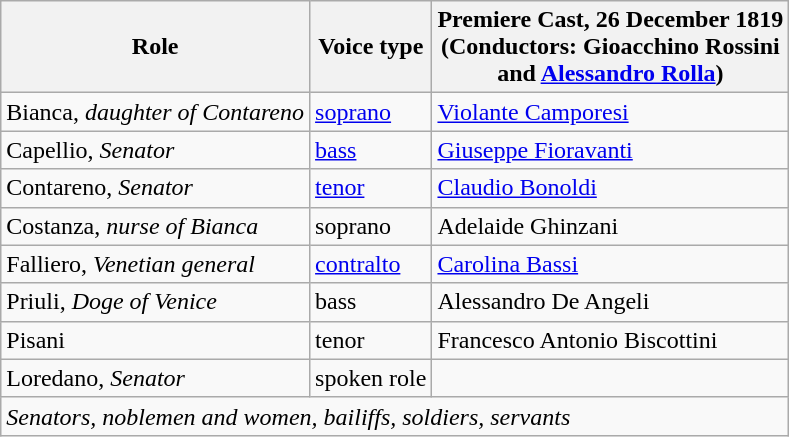<table class="wikitable">
<tr>
<th>Role</th>
<th>Voice type</th>
<th>Premiere Cast, 26 December 1819<br>(Conductors: Gioacchino Rossini<br> and <a href='#'>Alessandro Rolla</a>)</th>
</tr>
<tr>
<td>Bianca, <em>daughter of Contareno</em></td>
<td><a href='#'>soprano</a></td>
<td><a href='#'>Violante Camporesi</a></td>
</tr>
<tr>
<td>Capellio, <em>Senator</em></td>
<td><a href='#'>bass</a></td>
<td><a href='#'>Giuseppe Fioravanti</a></td>
</tr>
<tr>
<td>Contareno, <em>Senator</em></td>
<td><a href='#'>tenor</a></td>
<td><a href='#'>Claudio Bonoldi</a></td>
</tr>
<tr>
<td>Costanza, <em>nurse of Bianca</em></td>
<td>soprano</td>
<td>Adelaide Ghinzani</td>
</tr>
<tr>
<td>Falliero, <em>Venetian general</em></td>
<td><a href='#'>contralto</a></td>
<td><a href='#'>Carolina Bassi</a></td>
</tr>
<tr>
<td>Priuli, <em>Doge of Venice</em></td>
<td>bass</td>
<td>Alessandro De Angeli</td>
</tr>
<tr>
<td>Pisani</td>
<td>tenor</td>
<td>Francesco Antonio Biscottini</td>
</tr>
<tr>
<td>Loredano, <em>Senator</em></td>
<td>spoken role</td>
<td></td>
</tr>
<tr>
<td colspan="3"><em>Senators, noblemen and women, bailiffs, soldiers, servants</em></td>
</tr>
</table>
